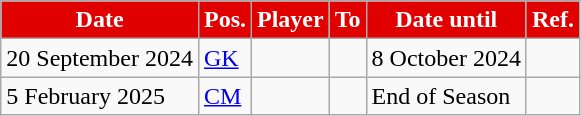<table class="wikitable plainrowheaders sortable">
<tr>
<th style="background:#E00000;color:#fff;">Date</th>
<th style="background:#E00000;color:#fff;">Pos.</th>
<th style="background:#E00000;color:#fff;">Player</th>
<th style="background:#E00000;color:#fff;">To</th>
<th style="background:#E00000;color:#fff;">Date until</th>
<th style="background:#E00000;color:#fff;">Ref.</th>
</tr>
<tr>
<td>20 September 2024</td>
<td><a href='#'>GK</a></td>
<td></td>
<td></td>
<td>8 October 2024</td>
<td></td>
</tr>
<tr>
<td>5 February 2025</td>
<td><a href='#'>CM</a></td>
<td></td>
<td></td>
<td>End of Season</td>
<td></td>
</tr>
</table>
